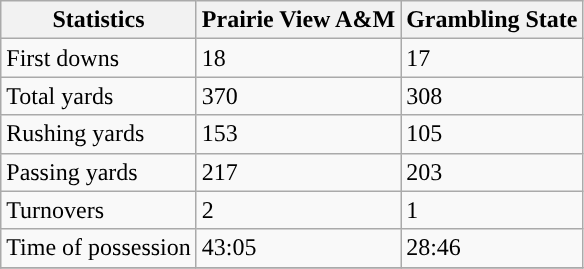<table class="wikitable">
<tr>
<th>Statistics</th>
<th>Prairie View A&M</th>
<th>Grambling State</th>
</tr>
<tr>
<td>First downs</td>
<td>18</td>
<td>17</td>
</tr>
<tr>
<td>Total yards</td>
<td>370</td>
<td>308</td>
</tr>
<tr>
<td>Rushing yards</td>
<td>153</td>
<td>105</td>
</tr>
<tr>
<td>Passing yards</td>
<td>217</td>
<td>203</td>
</tr>
<tr>
<td>Turnovers</td>
<td>2</td>
<td>1</td>
</tr>
<tr>
<td>Time of possession</td>
<td>43:05</td>
<td>28:46</td>
</tr>
<tr>
</tr>
</table>
